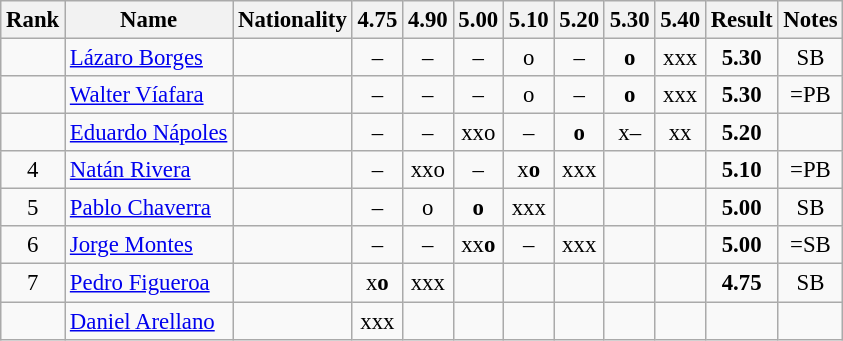<table class="wikitable sortable" style="text-align:center;font-size:95%">
<tr>
<th>Rank</th>
<th>Name</th>
<th>Nationality</th>
<th>4.75</th>
<th>4.90</th>
<th>5.00</th>
<th>5.10</th>
<th>5.20</th>
<th>5.30</th>
<th>5.40</th>
<th>Result</th>
<th>Notes</th>
</tr>
<tr>
<td></td>
<td align=left><a href='#'>Lázaro Borges</a></td>
<td align=left></td>
<td>–</td>
<td>–</td>
<td>–</td>
<td>o</td>
<td>–</td>
<td><strong>o</strong></td>
<td>xxx</td>
<td><strong>5.30</strong></td>
<td>SB</td>
</tr>
<tr>
<td></td>
<td align=left><a href='#'>Walter Víafara</a></td>
<td align=left></td>
<td>–</td>
<td>–</td>
<td>–</td>
<td>o</td>
<td>–</td>
<td><strong>o</strong></td>
<td>xxx</td>
<td><strong>5.30</strong></td>
<td>=PB</td>
</tr>
<tr>
<td></td>
<td align=left><a href='#'>Eduardo Nápoles</a></td>
<td align=left></td>
<td>–</td>
<td>–</td>
<td>xxo</td>
<td>–</td>
<td><strong>o</strong></td>
<td>x–</td>
<td>xx</td>
<td><strong>5.20</strong></td>
<td></td>
</tr>
<tr>
<td>4</td>
<td align=left><a href='#'>Natán Rivera</a></td>
<td align=left></td>
<td>–</td>
<td>xxo</td>
<td>–</td>
<td>x<strong>o</strong></td>
<td>xxx</td>
<td></td>
<td></td>
<td><strong>5.10</strong></td>
<td>=PB</td>
</tr>
<tr>
<td>5</td>
<td align=left><a href='#'>Pablo Chaverra</a></td>
<td align=left></td>
<td>–</td>
<td>o</td>
<td><strong>o</strong></td>
<td>xxx</td>
<td></td>
<td></td>
<td></td>
<td><strong>5.00</strong></td>
<td>SB</td>
</tr>
<tr>
<td>6</td>
<td align=left><a href='#'>Jorge Montes</a></td>
<td align=left></td>
<td>–</td>
<td>–</td>
<td>xx<strong>o</strong></td>
<td>–</td>
<td>xxx</td>
<td></td>
<td></td>
<td><strong>5.00</strong></td>
<td>=SB</td>
</tr>
<tr>
<td>7</td>
<td align=left><a href='#'>Pedro Figueroa</a></td>
<td align=left></td>
<td>x<strong>o</strong></td>
<td>xxx</td>
<td></td>
<td></td>
<td></td>
<td></td>
<td></td>
<td><strong>4.75</strong></td>
<td>SB</td>
</tr>
<tr>
<td></td>
<td align=left><a href='#'>Daniel Arellano</a></td>
<td align=left></td>
<td>xxx</td>
<td></td>
<td></td>
<td></td>
<td></td>
<td></td>
<td></td>
<td><strong></strong></td>
<td></td>
</tr>
</table>
